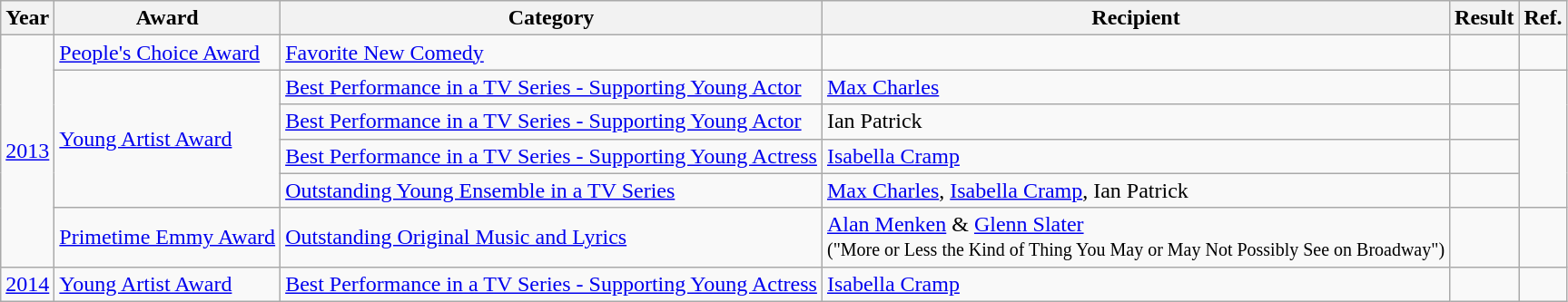<table class="wikitable">
<tr>
<th>Year</th>
<th>Award</th>
<th>Category</th>
<th>Recipient</th>
<th>Result</th>
<th>Ref.</th>
</tr>
<tr>
<td rowspan="6"><a href='#'>2013</a></td>
<td><a href='#'>People's Choice Award</a></td>
<td><a href='#'>Favorite New Comedy</a></td>
<td></td>
<td></td>
<td></td>
</tr>
<tr>
<td rowspan=4><a href='#'>Young Artist Award</a></td>
<td><a href='#'>Best Performance in a TV Series - Supporting Young Actor</a></td>
<td><a href='#'>Max Charles</a></td>
<td></td>
<td rowspan=4></td>
</tr>
<tr>
<td><a href='#'>Best Performance in a TV Series - Supporting Young Actor</a></td>
<td>Ian Patrick</td>
<td></td>
</tr>
<tr>
<td><a href='#'>Best Performance in a TV Series - Supporting Young Actress</a></td>
<td><a href='#'>Isabella Cramp</a></td>
<td></td>
</tr>
<tr>
<td><a href='#'>Outstanding Young Ensemble in a TV Series</a></td>
<td><a href='#'>Max Charles</a>, <a href='#'>Isabella Cramp</a>, Ian Patrick</td>
<td></td>
</tr>
<tr>
<td><a href='#'>Primetime Emmy Award</a></td>
<td><a href='#'>Outstanding Original Music and Lyrics</a></td>
<td><a href='#'>Alan Menken</a> & <a href='#'>Glenn Slater</a> <br> <small>("More or Less the Kind of Thing You May or May Not Possibly See on Broadway")</small></td>
<td></td>
<td></td>
</tr>
<tr>
<td><a href='#'>2014</a></td>
<td><a href='#'>Young Artist Award</a></td>
<td><a href='#'>Best Performance in a TV Series - Supporting Young Actress</a></td>
<td><a href='#'>Isabella Cramp</a></td>
<td></td>
<td></td>
</tr>
</table>
